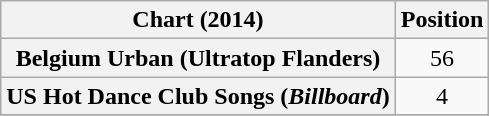<table class="wikitable plainrowheaders sortable">
<tr>
<th scope="col">Chart (2014)</th>
<th scope="col">Position</th>
</tr>
<tr>
<th scope="row">Belgium Urban (Ultratop Flanders)</th>
<td style="text-align:center;">56</td>
</tr>
<tr>
<th scope="row">US Hot Dance Club Songs (<em>Billboard</em>)</th>
<td align="center">4</td>
</tr>
<tr>
</tr>
</table>
